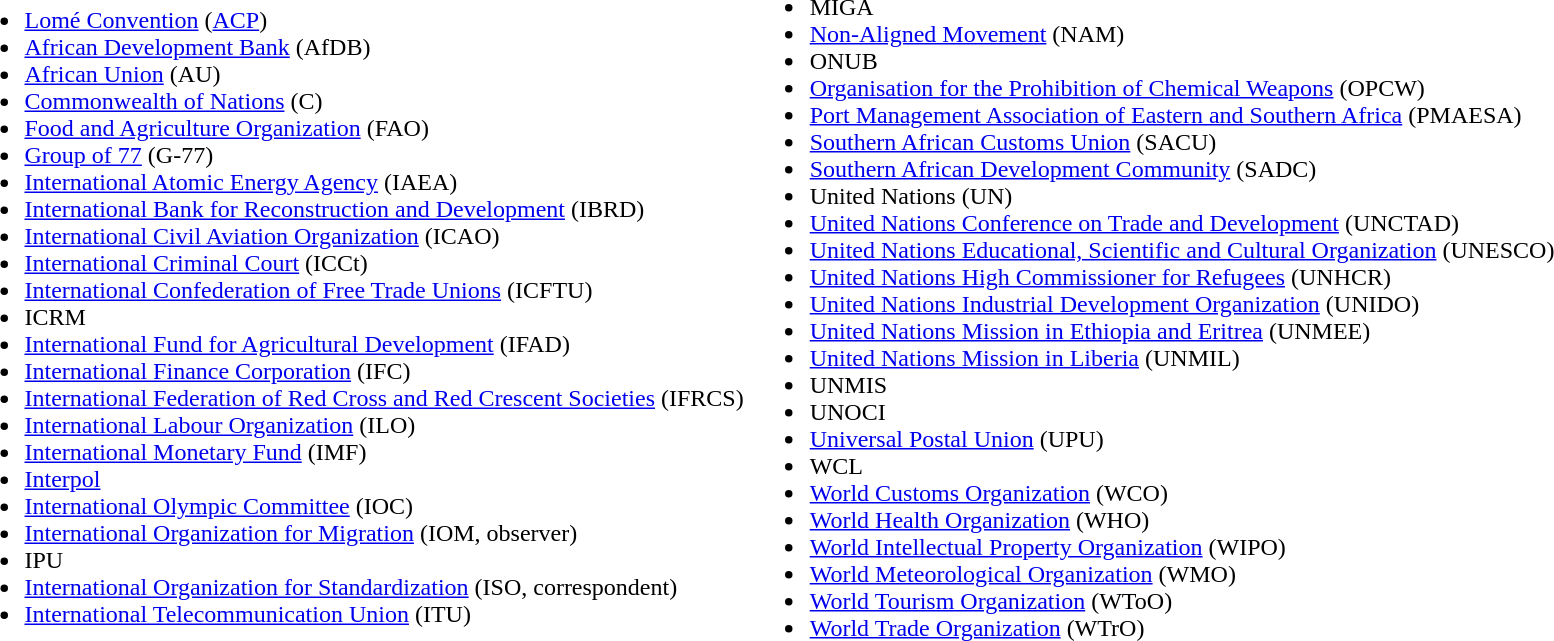<table>
<tr>
<td><br><ul><li><a href='#'>Lomé Convention</a> (<a href='#'>ACP</a>)</li><li><a href='#'>African Development Bank</a> (AfDB)</li><li><a href='#'>African Union</a> (AU)</li><li><a href='#'>Commonwealth of Nations</a> (C)</li><li><a href='#'>Food and Agriculture Organization</a> (FAO)</li><li><a href='#'>Group of 77</a> (G-77)</li><li> <a href='#'>International Atomic Energy Agency</a> (IAEA)</li><li><a href='#'>International Bank for Reconstruction and Development</a> (IBRD)</li><li><a href='#'>International Civil Aviation Organization</a> (ICAO)</li><li><a href='#'>International Criminal Court</a> (ICCt)</li><li><a href='#'>International Confederation of Free Trade Unions</a> (ICFTU)</li><li>ICRM</li><li><a href='#'>International Fund for Agricultural Development</a> (IFAD)</li><li><a href='#'>International Finance Corporation</a> (IFC)</li><li><a href='#'>International Federation of Red Cross and Red Crescent Societies</a> (IFRCS)</li><li><a href='#'>International Labour Organization</a> (ILO)</li><li><a href='#'>International Monetary Fund</a> (IMF)</li><li><a href='#'>Interpol</a></li><li><a href='#'>International Olympic Committee</a> (IOC)</li><li><a href='#'>International Organization for Migration</a> (IOM, observer)</li><li>IPU</li><li><a href='#'>International Organization for Standardization</a> (ISO, correspondent)</li><li><a href='#'>International Telecommunication Union</a> (ITU)</li></ul></td>
<td><br><ul><li>MIGA</li><li><a href='#'>Non-Aligned Movement</a> (NAM)</li><li>ONUB</li><li><a href='#'>Organisation for the Prohibition of Chemical Weapons</a> (OPCW)</li><li><a href='#'>Port Management Association of Eastern and Southern Africa</a> (PMAESA)</li><li><a href='#'>Southern African Customs Union</a> (SACU)</li><li> <a href='#'>Southern African Development Community</a> (SADC)</li><li> United Nations (UN)</li><li><a href='#'>United Nations Conference on Trade and Development</a> (UNCTAD)</li><li> <a href='#'>United Nations Educational, Scientific and Cultural Organization</a> (UNESCO)</li><li><a href='#'>United Nations High Commissioner for Refugees</a> (UNHCR)</li><li><a href='#'>United Nations Industrial Development Organization</a> (UNIDO)</li><li><a href='#'>United Nations Mission in Ethiopia and Eritrea</a> (UNMEE)</li><li><a href='#'>United Nations Mission in Liberia</a> (UNMIL)</li><li>UNMIS</li><li>UNOCI</li><li><a href='#'>Universal Postal Union</a> (UPU)</li><li>WCL</li><li><a href='#'>World Customs Organization</a> (WCO)</li><li> <a href='#'>World Health Organization</a> (WHO)</li><li><a href='#'>World Intellectual Property Organization</a> (WIPO)</li><li> <a href='#'>World Meteorological Organization</a> (WMO)</li><li><a href='#'>World Tourism Organization</a> (WToO)</li><li><a href='#'>World Trade Organization</a> (WTrO)</li></ul></td>
</tr>
</table>
